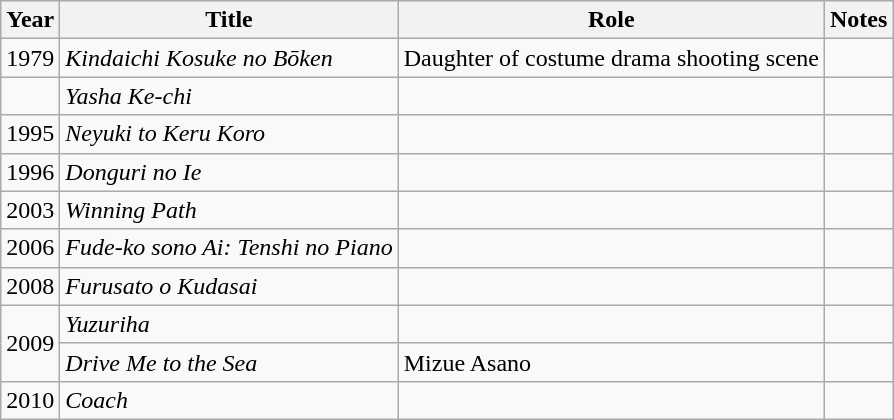<table class="wikitable">
<tr>
<th>Year</th>
<th>Title</th>
<th>Role</th>
<th>Notes</th>
</tr>
<tr>
<td>1979</td>
<td><em>Kindaichi Kosuke no Bōken</em></td>
<td>Daughter of costume drama shooting scene</td>
<td></td>
</tr>
<tr>
<td></td>
<td><em>Yasha Ke-chi</em></td>
<td></td>
<td></td>
</tr>
<tr>
<td>1995</td>
<td><em>Neyuki to Keru Koro</em></td>
<td></td>
<td></td>
</tr>
<tr>
<td>1996</td>
<td><em>Donguri no Ie</em></td>
<td></td>
<td></td>
</tr>
<tr>
<td>2003</td>
<td><em>Winning Path</em></td>
<td></td>
<td></td>
</tr>
<tr>
<td>2006</td>
<td><em>Fude-ko sono Ai: Tenshi no Piano</em></td>
<td></td>
<td></td>
</tr>
<tr>
<td>2008</td>
<td><em>Furusato o Kudasai</em></td>
<td></td>
<td></td>
</tr>
<tr>
<td rowspan="2">2009</td>
<td><em>Yuzuriha</em></td>
<td></td>
<td></td>
</tr>
<tr>
<td><em>Drive Me to the Sea</em></td>
<td>Mizue Asano</td>
<td></td>
</tr>
<tr>
<td>2010</td>
<td><em>Coach</em></td>
<td></td>
<td></td>
</tr>
</table>
